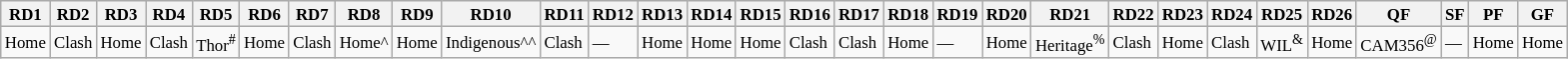<table class="wikitable" style="font-size:70%; width:40%">
<tr>
<th>RD1</th>
<th>RD2</th>
<th>RD3</th>
<th>RD4</th>
<th>RD5</th>
<th>RD6</th>
<th>RD7</th>
<th>RD8</th>
<th>RD9</th>
<th>RD10</th>
<th>RD11</th>
<th>RD12</th>
<th>RD13</th>
<th>RD14</th>
<th>RD15</th>
<th>RD16</th>
<th>RD17</th>
<th>RD18</th>
<th>RD19</th>
<th>RD20</th>
<th>RD21</th>
<th>RD22</th>
<th>RD23</th>
<th>RD24</th>
<th>RD25</th>
<th>RD26</th>
<th>QF</th>
<th>SF</th>
<th>PF</th>
<th>GF</th>
</tr>
<tr>
<td>Home</td>
<td>Clash</td>
<td>Home</td>
<td>Clash</td>
<td>Thor<sup>#</sup></td>
<td>Home</td>
<td>Clash</td>
<td>Home^</td>
<td>Home</td>
<td>Indigenous^^</td>
<td>Clash</td>
<td>—</td>
<td>Home</td>
<td>Home</td>
<td>Home</td>
<td>Clash</td>
<td>Clash</td>
<td>Home</td>
<td>—</td>
<td>Home</td>
<td>Heritage<sup>%</sup></td>
<td>Clash</td>
<td>Home</td>
<td>Clash</td>
<td>WIL<sup>&</sup></td>
<td>Home</td>
<td>CAM356<sup>@</sup></td>
<td>—</td>
<td>Home</td>
<td>Home</td>
</tr>
</table>
